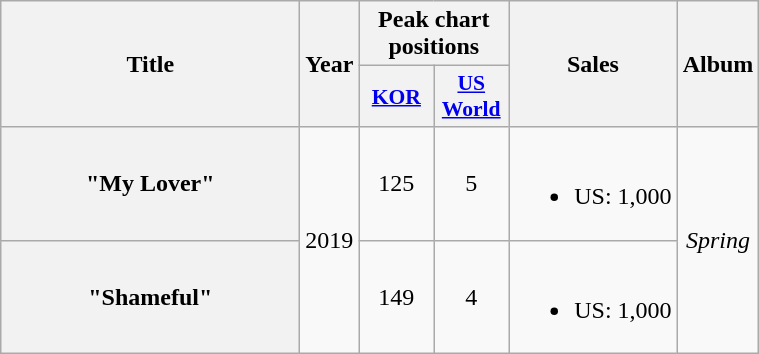<table class="wikitable plainrowheaders" style="text-align:center">
<tr>
<th scope="col" rowspan="2" style="width:12em">Title</th>
<th scope="col" rowspan="2">Year</th>
<th scope="col" colspan="2">Peak chart positions</th>
<th scope="col" rowspan="2">Sales</th>
<th scope="col" rowspan="2">Album</th>
</tr>
<tr>
<th scope="col" style="width:3em;font-size:90%"><a href='#'>KOR</a><br></th>
<th scope="col" style="width:3em;font-size:90%"><a href='#'>US World</a><br></th>
</tr>
<tr>
<th scope="row">"My Lover"</th>
<td rowspan="2">2019</td>
<td>125</td>
<td>5</td>
<td><br><ul><li>US: 1,000</li></ul></td>
<td rowspan="2"><em>Spring</em></td>
</tr>
<tr>
<th scope="row">"Shameful"</th>
<td>149</td>
<td>4</td>
<td><br><ul><li>US: 1,000</li></ul></td>
</tr>
</table>
